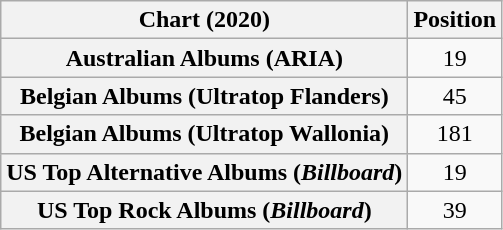<table class="wikitable sortable plainrowheaders" style="text-align:center">
<tr>
<th scope="col">Chart (2020)</th>
<th scope="col">Position</th>
</tr>
<tr>
<th scope="row">Australian Albums (ARIA)</th>
<td>19</td>
</tr>
<tr>
<th scope="row">Belgian Albums (Ultratop Flanders)</th>
<td>45</td>
</tr>
<tr>
<th scope="row">Belgian Albums (Ultratop Wallonia)</th>
<td>181</td>
</tr>
<tr>
<th scope="row">US Top Alternative Albums (<em>Billboard</em>)</th>
<td>19</td>
</tr>
<tr>
<th scope="row">US Top Rock Albums (<em>Billboard</em>)</th>
<td>39</td>
</tr>
</table>
